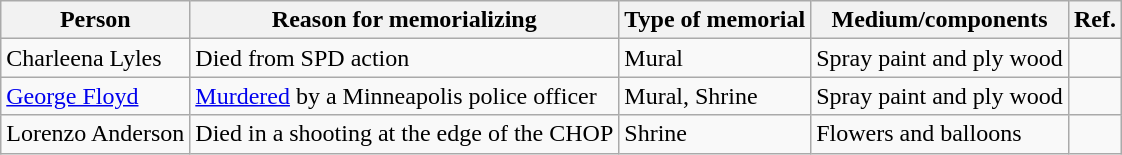<table class="wikitable">
<tr>
<th>Person</th>
<th>Reason for memorializing</th>
<th>Type of memorial</th>
<th>Medium/components</th>
<th>Ref.</th>
</tr>
<tr>
<td>Charleena Lyles</td>
<td>Died from SPD action</td>
<td>Mural</td>
<td>Spray paint and ply wood</td>
<td></td>
</tr>
<tr>
<td><a href='#'>George Floyd</a></td>
<td><a href='#'>Murdered</a> by a Minneapolis police officer</td>
<td>Mural, Shrine</td>
<td>Spray paint and ply wood</td>
<td></td>
</tr>
<tr>
<td>Lorenzo Anderson</td>
<td>Died in a shooting at the edge of the CHOP</td>
<td>Shrine</td>
<td>Flowers and balloons</td>
<td></td>
</tr>
</table>
